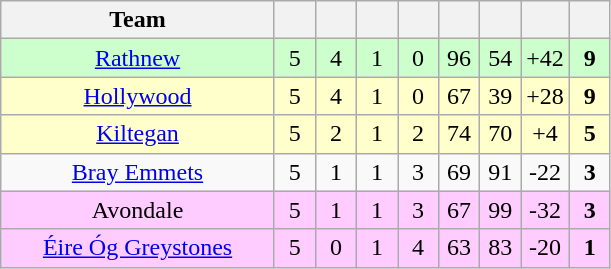<table class="wikitable" style="text-align:center">
<tr>
<th style="width:175px;">Team</th>
<th width="20"></th>
<th width="20"></th>
<th width="20"></th>
<th width="20"></th>
<th width="20"></th>
<th width="20"></th>
<th width="20"></th>
<th width="20"></th>
</tr>
<tr style="background:#cfc;">
<td><a href='#'>Rathnew</a></td>
<td>5</td>
<td>4</td>
<td>1</td>
<td>0</td>
<td>96</td>
<td>54</td>
<td>+42</td>
<td><strong>9</strong></td>
</tr>
<tr style="background:#ffffcc;">
<td><a href='#'>Hollywood</a></td>
<td>5</td>
<td>4</td>
<td>1</td>
<td>0</td>
<td>67</td>
<td>39</td>
<td>+28</td>
<td><strong>9</strong></td>
</tr>
<tr style="background:#ffffcc;">
<td><a href='#'>Kiltegan</a></td>
<td>5</td>
<td>2</td>
<td>1</td>
<td>2</td>
<td>74</td>
<td>70</td>
<td>+4</td>
<td><strong>5</strong></td>
</tr>
<tr>
<td><a href='#'>Bray Emmets</a></td>
<td>5</td>
<td>1</td>
<td>1</td>
<td>3</td>
<td>69</td>
<td>91</td>
<td>-22</td>
<td><strong>3</strong></td>
</tr>
<tr style="background:#fcf;">
<td>Avondale</td>
<td>5</td>
<td>1</td>
<td>1</td>
<td>3</td>
<td>67</td>
<td>99</td>
<td>-32</td>
<td><strong>3</strong></td>
</tr>
<tr style="background:#fcf;">
<td><a href='#'>Éire Óg Greystones</a></td>
<td>5</td>
<td>0</td>
<td>1</td>
<td>4</td>
<td>63</td>
<td>83</td>
<td>-20</td>
<td><strong>1</strong></td>
</tr>
</table>
